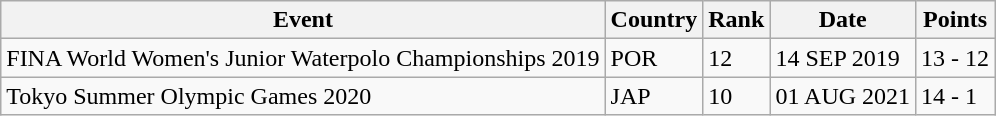<table class="wikitable">
<tr>
<th>Event</th>
<th>Country</th>
<th>Rank</th>
<th>Date</th>
<th>Points</th>
</tr>
<tr>
<td>FINA World Women's Junior Waterpolo Championships 2019</td>
<td>POR</td>
<td>12</td>
<td>14 SEP 2019</td>
<td>13 - 12</td>
</tr>
<tr>
<td>Tokyo Summer Olympic Games 2020</td>
<td>JAP</td>
<td>10</td>
<td>01 AUG 2021</td>
<td>14 - 1</td>
</tr>
</table>
